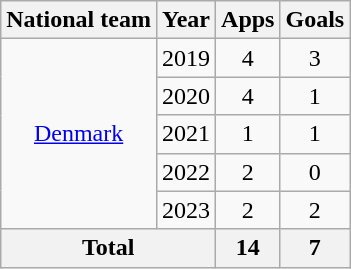<table class=wikitable style=text-align:center>
<tr>
<th>National team</th>
<th>Year</th>
<th>Apps</th>
<th>Goals</th>
</tr>
<tr>
<td rowspan="5"><a href='#'>Denmark</a></td>
<td>2019</td>
<td>4</td>
<td>3</td>
</tr>
<tr>
<td>2020</td>
<td>4</td>
<td>1</td>
</tr>
<tr>
<td>2021</td>
<td>1</td>
<td>1</td>
</tr>
<tr>
<td>2022</td>
<td>2</td>
<td>0</td>
</tr>
<tr>
<td>2023</td>
<td>2</td>
<td>2</td>
</tr>
<tr>
<th colspan="2">Total</th>
<th>14</th>
<th>7</th>
</tr>
</table>
